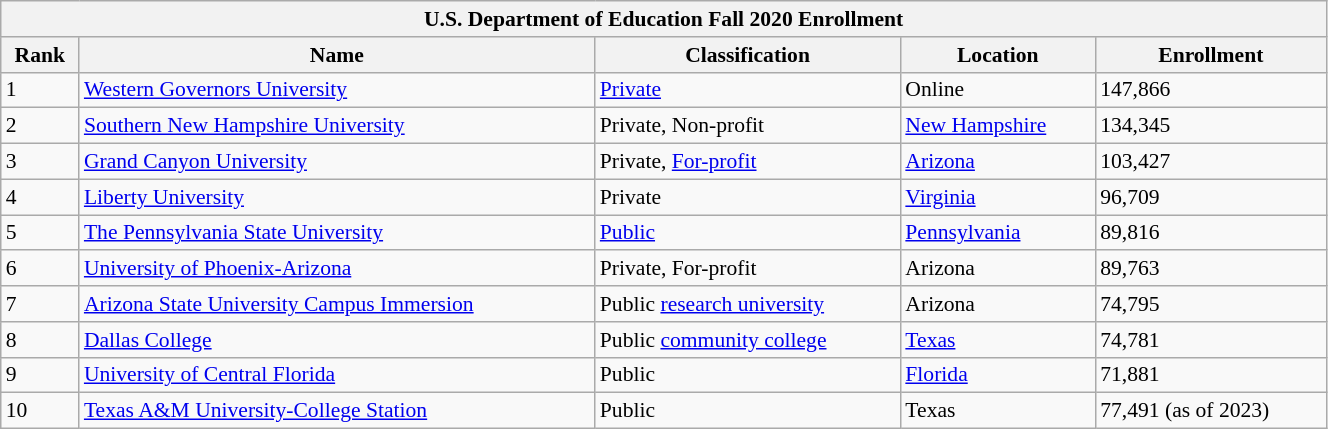<table class="wikitable sortable" style="width:70%; font-size:90%;">
<tr>
<th colspan="5">U.S. Department of Education Fall 2020 Enrollment</th>
</tr>
<tr>
<th><strong>Rank</strong></th>
<th><strong>Name</strong></th>
<th><strong>Classification</strong></th>
<th><strong>Location</strong></th>
<th><strong>Enrollment</strong></th>
</tr>
<tr>
<td>1</td>
<td><a href='#'>Western Governors University</a></td>
<td><a href='#'>Private</a></td>
<td>Online</td>
<td>147,866</td>
</tr>
<tr>
<td>2</td>
<td><a href='#'>Southern New Hampshire University</a></td>
<td>Private, Non-profit</td>
<td><a href='#'>New Hampshire</a></td>
<td>134,345</td>
</tr>
<tr>
<td>3</td>
<td><a href='#'>Grand Canyon University</a></td>
<td>Private, <a href='#'>For-profit</a></td>
<td><a href='#'>Arizona</a></td>
<td>103,427</td>
</tr>
<tr>
<td>4</td>
<td><a href='#'>Liberty University</a></td>
<td>Private</td>
<td><a href='#'>Virginia</a></td>
<td>96,709</td>
</tr>
<tr>
<td>5</td>
<td><a href='#'>The Pennsylvania State University</a></td>
<td><a href='#'>Public</a></td>
<td><a href='#'>Pennsylvania</a></td>
<td>89,816</td>
</tr>
<tr>
<td>6</td>
<td><a href='#'>University of Phoenix-Arizona</a></td>
<td>Private, For-profit</td>
<td>Arizona</td>
<td>89,763</td>
</tr>
<tr>
<td>7</td>
<td><a href='#'>Arizona State University Campus Immersion</a></td>
<td>Public <a href='#'>research university</a></td>
<td>Arizona</td>
<td>74,795</td>
</tr>
<tr>
<td>8</td>
<td><a href='#'>Dallas College</a></td>
<td>Public <a href='#'>community college</a></td>
<td><a href='#'>Texas</a></td>
<td>74,781</td>
</tr>
<tr>
<td>9</td>
<td><a href='#'>University of Central Florida</a></td>
<td>Public</td>
<td><a href='#'>Florida</a></td>
<td>71,881</td>
</tr>
<tr>
<td>10</td>
<td><a href='#'>Texas A&M University-College Station</a></td>
<td>Public</td>
<td>Texas</td>
<td>77,491 (as of 2023)</td>
</tr>
</table>
